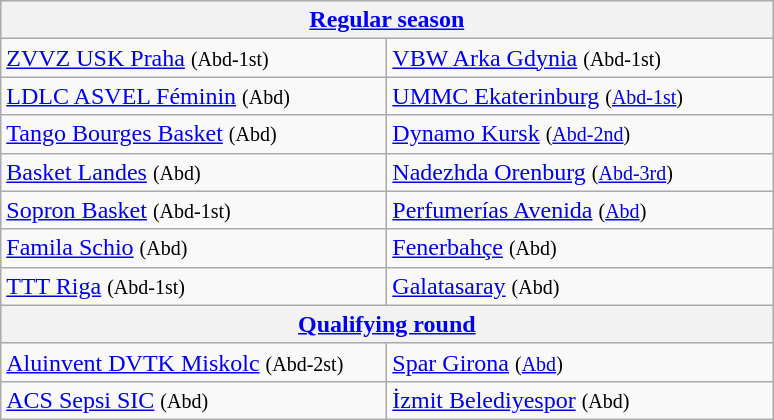<table class="wikitable">
<tr>
<th colspan=2><a href='#'>Regular season</a></th>
</tr>
<tr>
<td width=250> <a href='#'>ZVVZ USK Praha</a> <small>(Abd-1st)</small></td>
<td width=250> <a href='#'>VBW Arka Gdynia</a> <small>(Abd-1st)</small></td>
</tr>
<tr>
<td> <a href='#'>LDLC ASVEL Féminin</a> <small>(Abd)</small></td>
<td> <a href='#'>UMMC Ekaterinburg</a> <small>(<a href='#'>Abd-1st</a>)</small></td>
</tr>
<tr>
<td> <a href='#'>Tango Bourges Basket</a> <small>(Abd)</small></td>
<td> <a href='#'>Dynamo Kursk</a> <small>(<a href='#'>Abd-2nd</a>)</small></td>
</tr>
<tr>
<td> <a href='#'>Basket Landes</a> <small>(Abd)</small></td>
<td> <a href='#'>Nadezhda Orenburg</a> <small>(<a href='#'>Abd-3rd</a>)</small></td>
</tr>
<tr>
<td> <a href='#'>Sopron Basket</a> <small>(Abd-1st)</small></td>
<td> <a href='#'>Perfumerías Avenida</a> <small>(<a href='#'>Abd</a>)</small></td>
</tr>
<tr>
<td> <a href='#'>Famila Schio</a> <small>(Abd)</small></td>
<td> <a href='#'>Fenerbahçe</a> <small>(Abd)</small></td>
</tr>
<tr>
<td> <a href='#'>TTT Riga</a> <small>(Abd-1st)</small></td>
<td> <a href='#'>Galatasaray</a> <small>(Abd)</small></td>
</tr>
<tr>
<th colspan=2><a href='#'>Qualifying round</a></th>
</tr>
<tr>
<td> <a href='#'>Aluinvent DVTK Miskolc</a> <small>(Abd-2st)</small></td>
<td> <a href='#'>Spar Girona</a> <small>(<a href='#'>Abd</a>)</small></td>
</tr>
<tr>
<td> <a href='#'>ACS Sepsi SIC</a>  <small>(Abd)</small></td>
<td> <a href='#'>İzmit Belediyespor</a> <small>(Abd)</small></td>
</tr>
</table>
